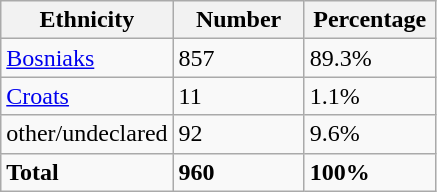<table class="wikitable">
<tr>
<th width="100px">Ethnicity</th>
<th width="80px">Number</th>
<th width="80px">Percentage</th>
</tr>
<tr>
<td><a href='#'>Bosniaks</a></td>
<td>857</td>
<td>89.3%</td>
</tr>
<tr>
<td><a href='#'>Croats</a></td>
<td>11</td>
<td>1.1%</td>
</tr>
<tr>
<td>other/undeclared</td>
<td>92</td>
<td>9.6%</td>
</tr>
<tr>
<td><strong>Total</strong></td>
<td><strong>960</strong></td>
<td><strong>100%</strong></td>
</tr>
</table>
